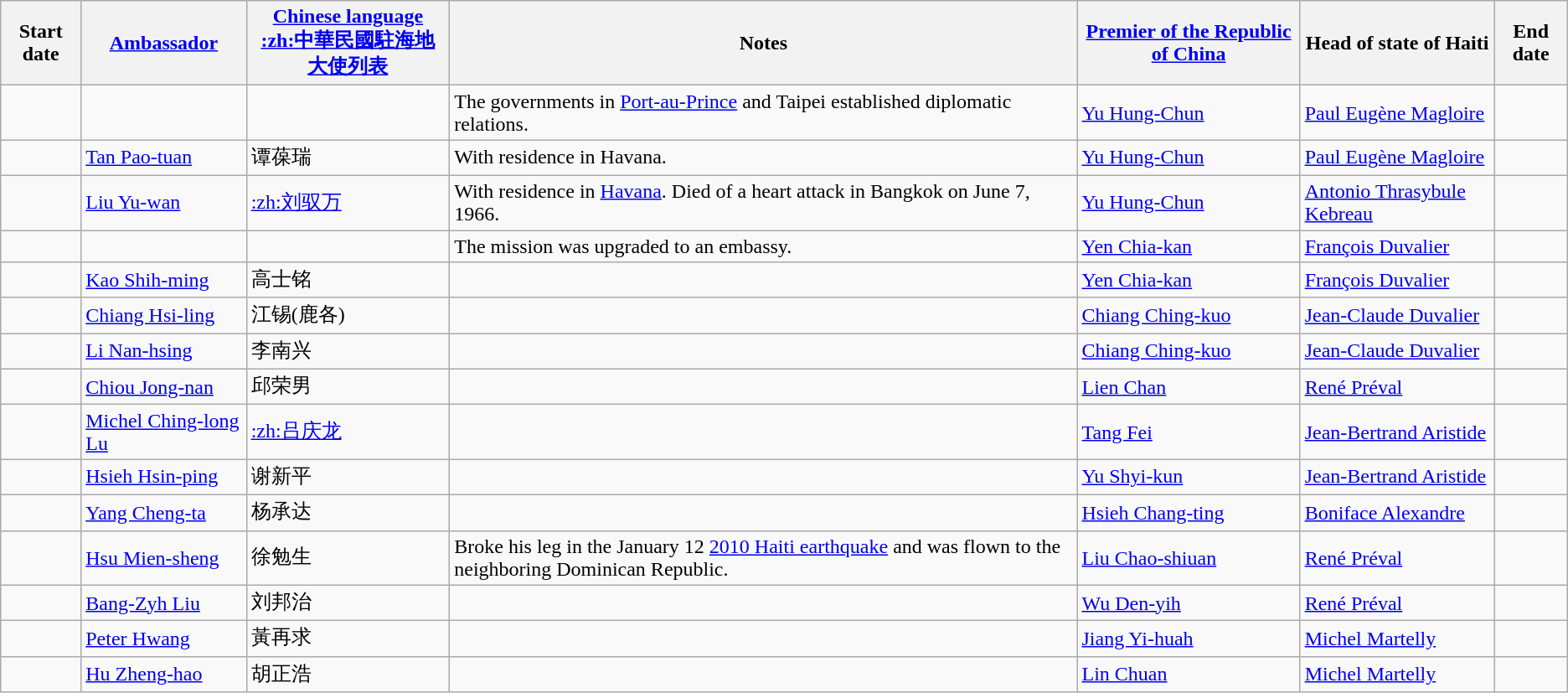<table class="wikitable sortable">
<tr>
<th>Start date</th>
<th><a href='#'>Ambassador</a></th>
<th><a href='#'>Chinese language</a><br><a href='#'>:zh:中華民國駐海地大使列表</a></th>
<th>Notes</th>
<th><a href='#'>Premier of the Republic of China</a></th>
<th>Head of state of Haiti</th>
<th>End date</th>
</tr>
<tr>
<td></td>
<td></td>
<td></td>
<td>The governments in <a href='#'>Port-au-Prince</a> and Taipei established diplomatic relations.</td>
<td><a href='#'>Yu Hung-Chun</a></td>
<td><a href='#'>Paul Eugène Magloire</a></td>
<td></td>
</tr>
<tr>
<td></td>
<td><a href='#'>Tan Pao-tuan</a></td>
<td>谭葆瑞</td>
<td>With residence in Havana.</td>
<td><a href='#'>Yu Hung-Chun</a></td>
<td><a href='#'>Paul Eugène Magloire</a></td>
<td></td>
</tr>
<tr>
<td></td>
<td><a href='#'>Liu Yu-wan</a></td>
<td><a href='#'>:zh:刘驭万</a></td>
<td>With residence in <a href='#'>Havana</a>. Died of a heart attack in Bangkok on June 7, 1966.</td>
<td><a href='#'>Yu Hung-Chun</a></td>
<td><a href='#'>Antonio Thrasybule Kebreau</a></td>
<td></td>
</tr>
<tr>
<td></td>
<td></td>
<td></td>
<td>The mission was upgraded to an embassy.</td>
<td><a href='#'>Yen Chia-kan</a></td>
<td><a href='#'>François Duvalier</a></td>
<td></td>
</tr>
<tr>
<td></td>
<td><a href='#'>Kao Shih-ming</a></td>
<td>高士铭</td>
<td></td>
<td><a href='#'>Yen Chia-kan</a></td>
<td><a href='#'>François Duvalier</a></td>
<td></td>
</tr>
<tr>
<td></td>
<td><a href='#'>Chiang Hsi-ling</a></td>
<td>江锡(鹿各)</td>
<td></td>
<td><a href='#'>Chiang Ching-kuo</a></td>
<td><a href='#'>Jean-Claude Duvalier</a></td>
<td></td>
</tr>
<tr>
<td></td>
<td><a href='#'>Li Nan-hsing</a></td>
<td>李南兴</td>
<td></td>
<td><a href='#'>Chiang Ching-kuo</a></td>
<td><a href='#'>Jean-Claude Duvalier</a></td>
<td></td>
</tr>
<tr>
<td></td>
<td><a href='#'>Chiou Jong-nan</a></td>
<td>邱荣男</td>
<td></td>
<td><a href='#'>Lien Chan</a></td>
<td><a href='#'>René Préval</a></td>
<td></td>
</tr>
<tr>
<td></td>
<td><a href='#'>Michel Ching-long Lu</a></td>
<td><a href='#'>:zh:吕庆龙</a></td>
<td></td>
<td><a href='#'>Tang Fei</a></td>
<td><a href='#'>Jean-Bertrand Aristide</a></td>
<td></td>
</tr>
<tr>
<td></td>
<td><a href='#'>Hsieh Hsin-ping</a></td>
<td>谢新平</td>
<td></td>
<td><a href='#'>Yu Shyi-kun</a></td>
<td><a href='#'>Jean-Bertrand Aristide</a></td>
<td></td>
</tr>
<tr>
<td></td>
<td><a href='#'>Yang Cheng-ta</a></td>
<td>杨承达</td>
<td></td>
<td><a href='#'>Hsieh Chang-ting</a></td>
<td><a href='#'>Boniface Alexandre</a></td>
<td></td>
</tr>
<tr>
<td></td>
<td><a href='#'>Hsu Mien-sheng</a></td>
<td>徐勉生</td>
<td>Broke his leg in the January 12 <a href='#'>2010 Haiti earthquake</a> and was flown to the neighboring Dominican Republic.</td>
<td><a href='#'>Liu Chao-shiuan</a></td>
<td><a href='#'>René Préval</a></td>
<td></td>
</tr>
<tr>
<td></td>
<td><a href='#'>Bang-Zyh Liu</a></td>
<td>刘邦治</td>
<td></td>
<td><a href='#'>Wu Den-yih</a></td>
<td><a href='#'>René Préval</a></td>
<td></td>
</tr>
<tr>
<td></td>
<td><a href='#'>Peter Hwang</a></td>
<td>黃再求</td>
<td></td>
<td><a href='#'>Jiang Yi-huah</a></td>
<td><a href='#'>Michel Martelly</a></td>
<td></td>
</tr>
<tr>
<td></td>
<td><a href='#'>Hu Zheng-hao</a></td>
<td>胡正浩</td>
<td></td>
<td><a href='#'>Lin Chuan</a></td>
<td><a href='#'>Michel Martelly</a></td>
<td></td>
</tr>
</table>
